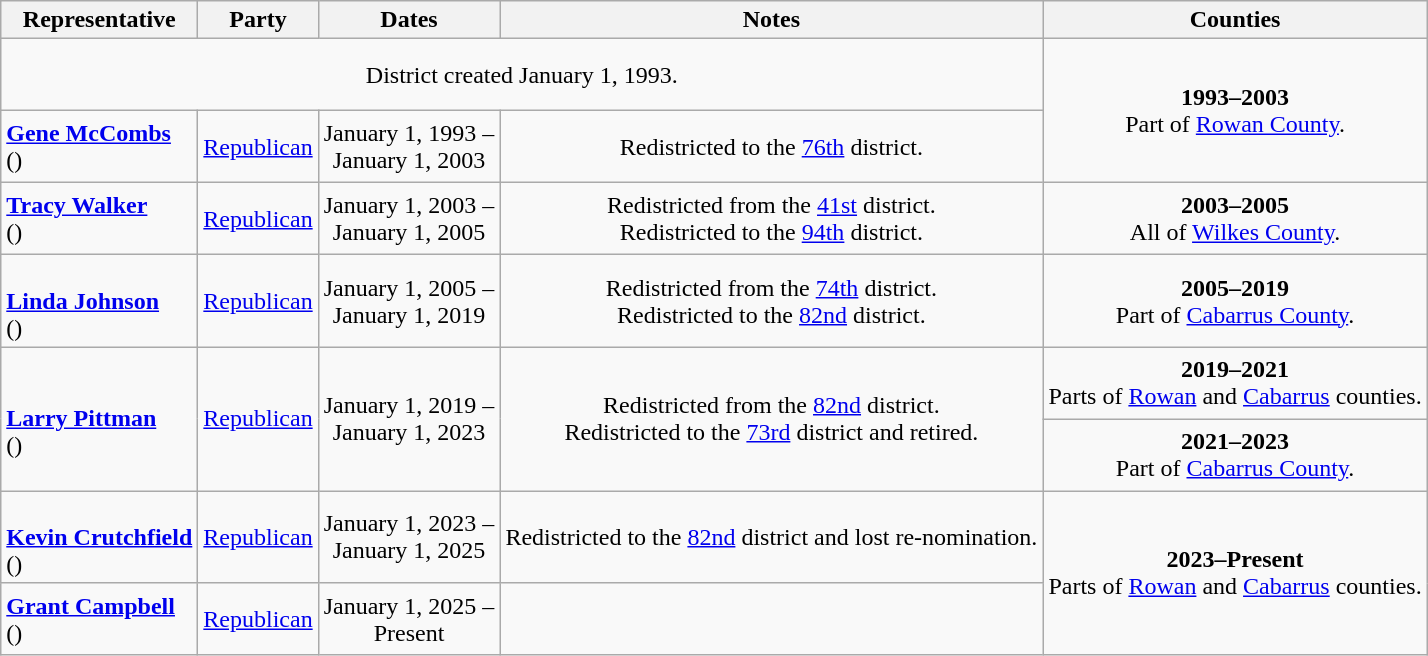<table class=wikitable style="text-align:center">
<tr>
<th>Representative</th>
<th>Party</th>
<th>Dates</th>
<th>Notes</th>
<th>Counties</th>
</tr>
<tr style="height:3em">
<td colspan=4>District created January 1, 1993.</td>
<td rowspan=2><strong>1993–2003</strong> <br> Part of <a href='#'>Rowan County</a>.</td>
</tr>
<tr style="height:3em">
<td align=left><strong><a href='#'>Gene McCombs</a></strong><br>()</td>
<td><a href='#'>Republican</a></td>
<td nowrap>January 1, 1993 – <br> January 1, 2003</td>
<td>Redistricted to the <a href='#'>76th</a> district.</td>
</tr>
<tr style="height:3em">
<td align=left><strong><a href='#'>Tracy Walker</a></strong><br>()</td>
<td><a href='#'>Republican</a></td>
<td nowrap>January 1, 2003 – <br> January 1, 2005</td>
<td>Redistricted from the <a href='#'>41st</a> district. <br> Redistricted to the <a href='#'>94th</a> district.</td>
<td><strong>2003–2005</strong> <br> All of <a href='#'>Wilkes County</a>.</td>
</tr>
<tr style="height:3em">
<td align=left><br><strong><a href='#'>Linda Johnson</a></strong><br>()</td>
<td><a href='#'>Republican</a></td>
<td nowrap>January 1, 2005 – <br> January 1, 2019</td>
<td>Redistricted from the <a href='#'>74th</a> district. <br> Redistricted to the <a href='#'>82nd</a> district.</td>
<td><strong>2005–2019</strong> <br> Part of <a href='#'>Cabarrus County</a>.</td>
</tr>
<tr style="height:3em">
<td rowspan=2 align=left><br><strong><a href='#'>Larry Pittman</a></strong><br>()</td>
<td rowspan=2 ><a href='#'>Republican</a></td>
<td rowspan=2 nowrap>January 1, 2019 – <br> January 1, 2023</td>
<td rowspan=2>Redistricted from the <a href='#'>82nd</a> district. <br> Redistricted to the <a href='#'>73rd</a> district and retired.</td>
<td><strong>2019–2021</strong> <br> Parts of <a href='#'>Rowan</a> and <a href='#'>Cabarrus</a> counties.</td>
</tr>
<tr style="height:3em">
<td><strong>2021–2023</strong> <br> Part of <a href='#'>Cabarrus County</a>.</td>
</tr>
<tr style="height:3em">
<td align=left><br><strong><a href='#'>Kevin Crutchfield</a></strong><br>()</td>
<td><a href='#'>Republican</a></td>
<td nowrap>January 1, 2023 – <br> January 1, 2025</td>
<td>Redistricted to the <a href='#'>82nd</a> district and lost re-nomination.</td>
<td rowspan=2><strong>2023–Present</strong> <br>Parts of <a href='#'>Rowan</a> and <a href='#'>Cabarrus</a> counties.</td>
</tr>
<tr style="height:3em">
<td align=left><strong><a href='#'>Grant Campbell</a></strong><br>()</td>
<td><a href='#'>Republican</a></td>
<td nowrap>January 1, 2025 – <br> Present</td>
<td></td>
</tr>
</table>
